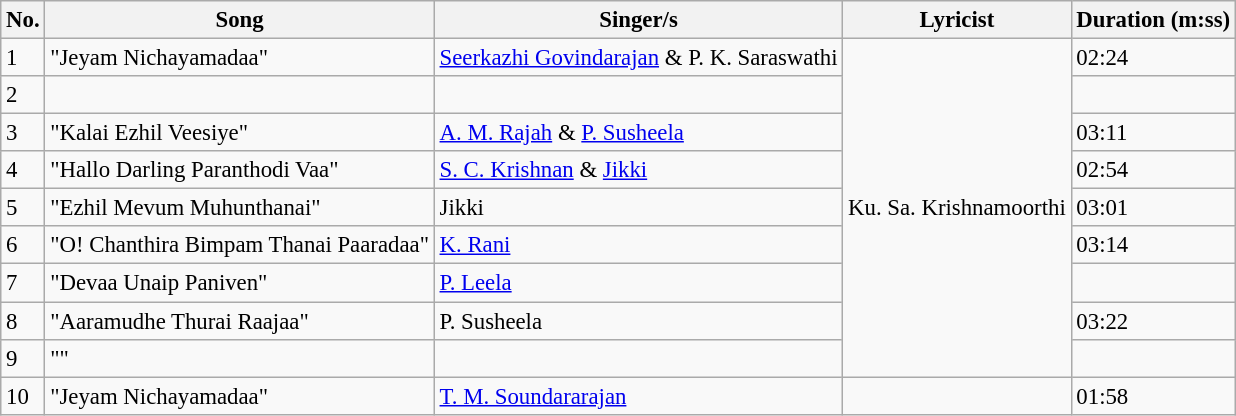<table class="wikitable" style="font-size:95%;">
<tr>
<th>No.</th>
<th>Song</th>
<th>Singer/s</th>
<th>Lyricist</th>
<th>Duration (m:ss)</th>
</tr>
<tr>
<td>1</td>
<td>"Jeyam Nichayamadaa"</td>
<td><a href='#'>Seerkazhi Govindarajan</a> & P. K. Saraswathi</td>
<td rowspan=9>Ku. Sa. Krishnamoorthi</td>
<td>02:24</td>
</tr>
<tr>
<td>2</td>
<td></td>
<td></td>
<td></td>
</tr>
<tr>
<td>3</td>
<td>"Kalai Ezhil Veesiye"</td>
<td><a href='#'>A. M. Rajah</a> & <a href='#'>P. Susheela</a></td>
<td>03:11</td>
</tr>
<tr>
<td>4</td>
<td>"Hallo Darling Paranthodi Vaa"</td>
<td><a href='#'>S. C. Krishnan</a> & <a href='#'>Jikki</a></td>
<td>02:54</td>
</tr>
<tr>
<td>5</td>
<td>"Ezhil Mevum Muhunthanai"</td>
<td>Jikki</td>
<td>03:01</td>
</tr>
<tr>
<td>6</td>
<td>"O! Chanthira Bimpam Thanai Paaradaa"</td>
<td><a href='#'>K. Rani</a></td>
<td>03:14</td>
</tr>
<tr>
<td>7</td>
<td>"Devaa Unaip Paniven"</td>
<td><a href='#'>P. Leela</a></td>
<td></td>
</tr>
<tr>
<td>8</td>
<td>"Aaramudhe Thurai Raajaa"</td>
<td>P. Susheela</td>
<td>03:22</td>
</tr>
<tr>
<td>9</td>
<td>""</td>
<td></td>
<td></td>
</tr>
<tr>
<td>10</td>
<td>"Jeyam Nichayamadaa"</td>
<td><a href='#'>T. M. Soundararajan</a></td>
<td></td>
<td>01:58</td>
</tr>
</table>
